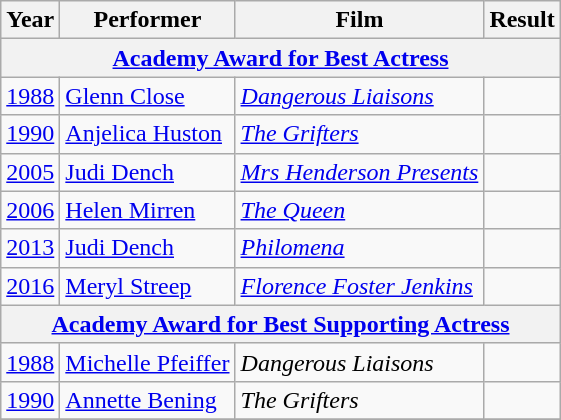<table class="wikitable">
<tr>
<th>Year</th>
<th>Performer</th>
<th>Film</th>
<th>Result</th>
</tr>
<tr>
<th colspan="4"><a href='#'>Academy Award for Best Actress</a></th>
</tr>
<tr>
<td><a href='#'>1988</a></td>
<td><a href='#'>Glenn Close</a></td>
<td><em><a href='#'>Dangerous Liaisons</a></em></td>
<td></td>
</tr>
<tr>
<td><a href='#'>1990</a></td>
<td><a href='#'>Anjelica Huston</a></td>
<td><em><a href='#'>The Grifters</a></em></td>
<td></td>
</tr>
<tr>
<td><a href='#'>2005</a></td>
<td><a href='#'>Judi Dench</a></td>
<td><em><a href='#'>Mrs Henderson Presents</a></em></td>
<td></td>
</tr>
<tr>
<td><a href='#'>2006</a></td>
<td><a href='#'>Helen Mirren</a></td>
<td><em><a href='#'>The Queen</a></em></td>
<td></td>
</tr>
<tr>
<td><a href='#'>2013</a></td>
<td><a href='#'>Judi Dench</a></td>
<td><em><a href='#'>Philomena</a></em></td>
<td></td>
</tr>
<tr>
<td><a href='#'>2016</a></td>
<td><a href='#'>Meryl Streep</a></td>
<td><em><a href='#'>Florence Foster Jenkins</a></em></td>
<td></td>
</tr>
<tr>
<th colspan="4"><a href='#'>Academy Award for Best Supporting Actress</a></th>
</tr>
<tr>
<td><a href='#'>1988</a></td>
<td><a href='#'>Michelle Pfeiffer</a></td>
<td><em>Dangerous Liaisons</em></td>
<td></td>
</tr>
<tr>
<td><a href='#'>1990</a></td>
<td><a href='#'>Annette Bening</a></td>
<td><em>The Grifters</em></td>
<td></td>
</tr>
<tr>
</tr>
</table>
